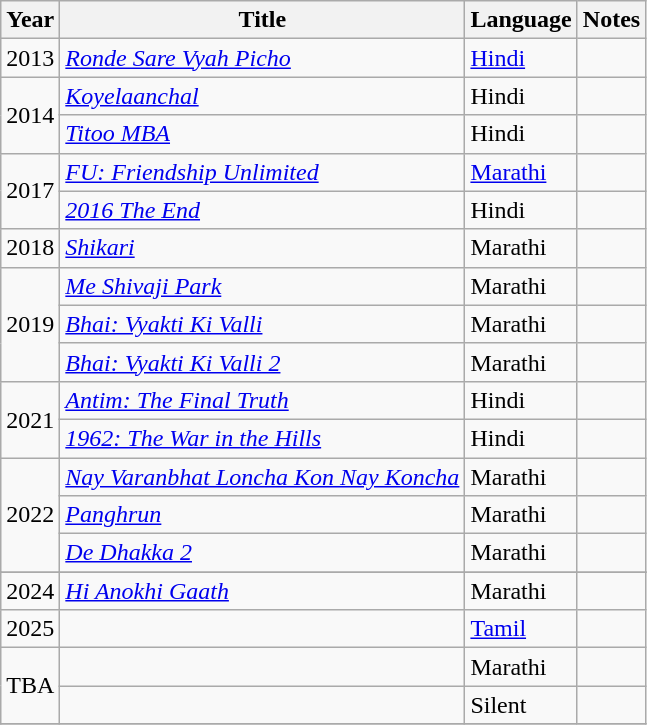<table class="wikitable">
<tr>
<th scope="col">Year</th>
<th scope="col">Title</th>
<th scope="col">Language</th>
<th scope="col" class="unsortable">Notes</th>
</tr>
<tr>
<td>2013</td>
<td><em><a href='#'>Ronde Sare Vyah Picho</a></em></td>
<td><a href='#'>Hindi</a></td>
<td></td>
</tr>
<tr>
<td rowspan="2">2014</td>
<td><em><a href='#'>Koyelaanchal</a></em></td>
<td>Hindi</td>
<td></td>
</tr>
<tr>
<td><em><a href='#'>Titoo MBA</a></em></td>
<td>Hindi</td>
<td></td>
</tr>
<tr>
<td rowspan="2">2017</td>
<td><em><a href='#'>FU: Friendship Unlimited</a></em></td>
<td><a href='#'>Marathi</a></td>
<td></td>
</tr>
<tr>
<td><em><a href='#'>2016 The End</a></em></td>
<td>Hindi</td>
<td></td>
</tr>
<tr>
<td>2018</td>
<td><em><a href='#'>Shikari</a></em></td>
<td>Marathi</td>
<td></td>
</tr>
<tr>
<td rowspan="3">2019</td>
<td><em><a href='#'>Me Shivaji Park</a></em></td>
<td>Marathi</td>
<td></td>
</tr>
<tr>
<td><em><a href='#'>Bhai: Vyakti Ki Valli</a></em></td>
<td>Marathi</td>
<td></td>
</tr>
<tr>
<td><em><a href='#'>Bhai: Vyakti Ki Valli 2</a></em></td>
<td>Marathi</td>
<td></td>
</tr>
<tr>
<td rowspan="2">2021</td>
<td><em><a href='#'>Antim: The Final Truth</a></em></td>
<td>Hindi</td>
<td></td>
</tr>
<tr>
<td><em><a href='#'>1962: The War in the Hills</a></em></td>
<td>Hindi</td>
<td></td>
</tr>
<tr>
<td rowspan="3">2022</td>
<td><em><a href='#'>Nay Varanbhat Loncha Kon Nay Koncha</a></em></td>
<td>Marathi</td>
<td></td>
</tr>
<tr>
<td><em><a href='#'>Panghrun</a></em></td>
<td>Marathi</td>
<td></td>
</tr>
<tr>
<td><em><a href='#'>De Dhakka 2</a></em></td>
<td>Marathi</td>
<td></td>
</tr>
<tr>
</tr>
<tr>
<td>2024</td>
<td><em><a href='#'>Hi Anokhi Gaath</a></em></td>
<td>Marathi</td>
<td></td>
</tr>
<tr>
<td>2025</td>
<td></td>
<td><a href='#'>Tamil</a></td>
<td></td>
</tr>
<tr>
<td rowspan="2">TBA</td>
<td></td>
<td>Marathi</td>
<td></td>
</tr>
<tr>
<td></td>
<td>Silent</td>
<td></td>
</tr>
<tr>
</tr>
</table>
